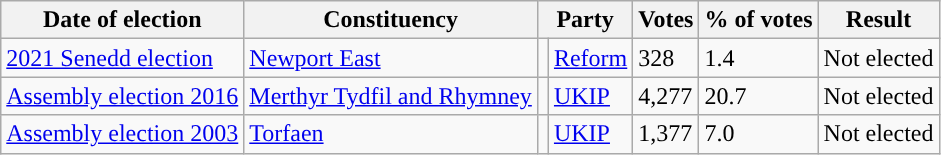<table class="wikitable">
<tr>
<th>Date of election</th>
<th>Constituency</th>
<th colspan = 2>Party</th>
<th>Votes</th>
<th>% of votes</th>
<th>Result</th>
</tr>
<tr>
<td><a href='#'>2021 Senedd election</a></td>
<td><a href='#'>Newport East</a></td>
<td style="background-color: "></td>
<td><a href='#'>Reform</a></td>
<td>328</td>
<td>1.4</td>
<td>Not elected</td>
</tr>
<tr>
<td><a href='#'>Assembly election 2016</a></td>
<td><a href='#'>Merthyr Tydfil and Rhymney</a></td>
<td style="background-color: "></td>
<td><a href='#'>UKIP</a></td>
<td>4,277</td>
<td>20.7</td>
<td>Not elected</td>
</tr>
<tr>
<td><a href='#'>Assembly election 2003</a></td>
<td><a href='#'>Torfaen</a></td>
<td style="background-color: "></td>
<td><a href='#'>UKIP</a></td>
<td>1,377</td>
<td>7.0</td>
<td>Not elected</td>
</tr>
</table>
